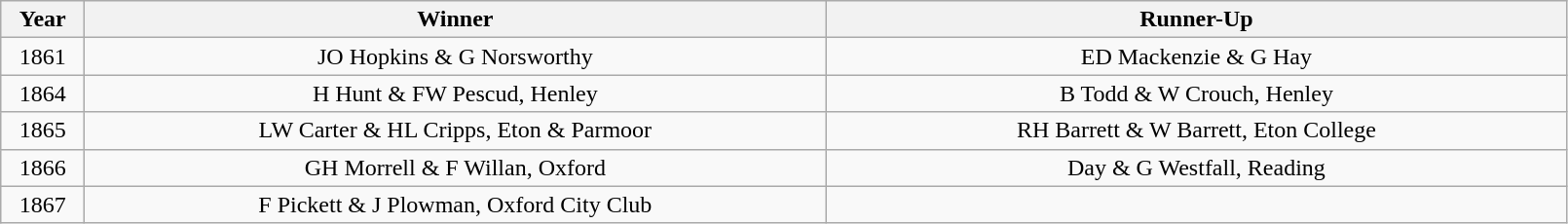<table class="wikitable" style="text-align:center">
<tr>
<th width=50>Year</th>
<th width=500>Winner</th>
<th width=500>Runner-Up</th>
</tr>
<tr>
<td>1861</td>
<td>JO Hopkins & G Norsworthy</td>
<td>ED Mackenzie & G Hay</td>
</tr>
<tr>
<td>1864</td>
<td>H Hunt & FW Pescud, Henley</td>
<td>B Todd & W Crouch, Henley</td>
</tr>
<tr>
<td>1865</td>
<td>LW Carter & HL Cripps, Eton & Parmoor</td>
<td>RH Barrett & W Barrett, Eton College</td>
</tr>
<tr>
<td>1866</td>
<td>GH Morrell & F Willan, Oxford</td>
<td>Day & G Westfall, Reading</td>
</tr>
<tr>
<td>1867</td>
<td>F Pickett & J Plowman, Oxford City Club</td>
<td></td>
</tr>
</table>
